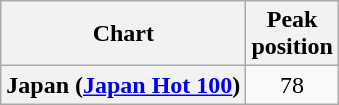<table class="wikitable plainrowheaders">
<tr>
<th>Chart</th>
<th>Peak<br>position</th>
</tr>
<tr>
<th scope="row">Japan (<a href='#'>Japan Hot 100</a>)</th>
<td align="center">78</td>
</tr>
</table>
